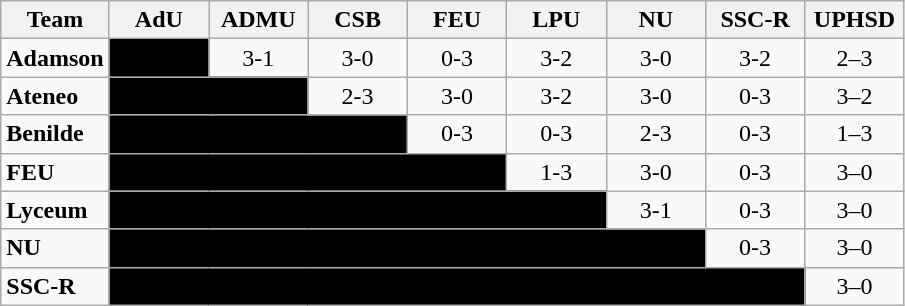<table class=wikitable style="text-align:center;">
<tr>
<th width=12%>Team</th>
<th width=11%>AdU</th>
<th width=11%>ADMU</th>
<th width=11%>CSB</th>
<th width=11%>FEU</th>
<th width=11%>LPU</th>
<th width=11%>NU</th>
<th width=11%>SSC-R</th>
<th width=11%>UPHSD</th>
</tr>
<tr>
<td align=left><strong>Adamson</strong></td>
<td bgcolor=black></td>
<td>3-1</td>
<td>3-0</td>
<td>0-3</td>
<td>3-2</td>
<td>3-0</td>
<td>3-2</td>
<td>2–3</td>
</tr>
<tr>
<td align=left><strong>Ateneo</strong></td>
<td colspan="2" style="background:black;"></td>
<td>2-3</td>
<td>3-0</td>
<td>3-2</td>
<td>3-0</td>
<td>0-3</td>
<td>3–2</td>
</tr>
<tr>
<td align=left><strong>Benilde</strong></td>
<td colspan="3" style="background:black;"></td>
<td>0-3</td>
<td>0-3</td>
<td>2-3</td>
<td>0-3</td>
<td>1–3</td>
</tr>
<tr>
<td align=left><strong>FEU</strong></td>
<td colspan="4" style="background:black;"></td>
<td>1-3</td>
<td>3-0</td>
<td>0-3</td>
<td>3–0</td>
</tr>
<tr>
<td align=left><strong>Lyceum</strong></td>
<td colspan="5" style="background:black;"></td>
<td>3-1</td>
<td>0-3</td>
<td>3–0</td>
</tr>
<tr>
<td align=left><strong>NU</strong></td>
<td colspan="6" style="background:black;"></td>
<td>0-3</td>
<td>3–0</td>
</tr>
<tr>
<td align=left><strong>SSC-R</strong></td>
<td colspan="7" style="background:black;"></td>
<td>3–0</td>
</tr>
</table>
